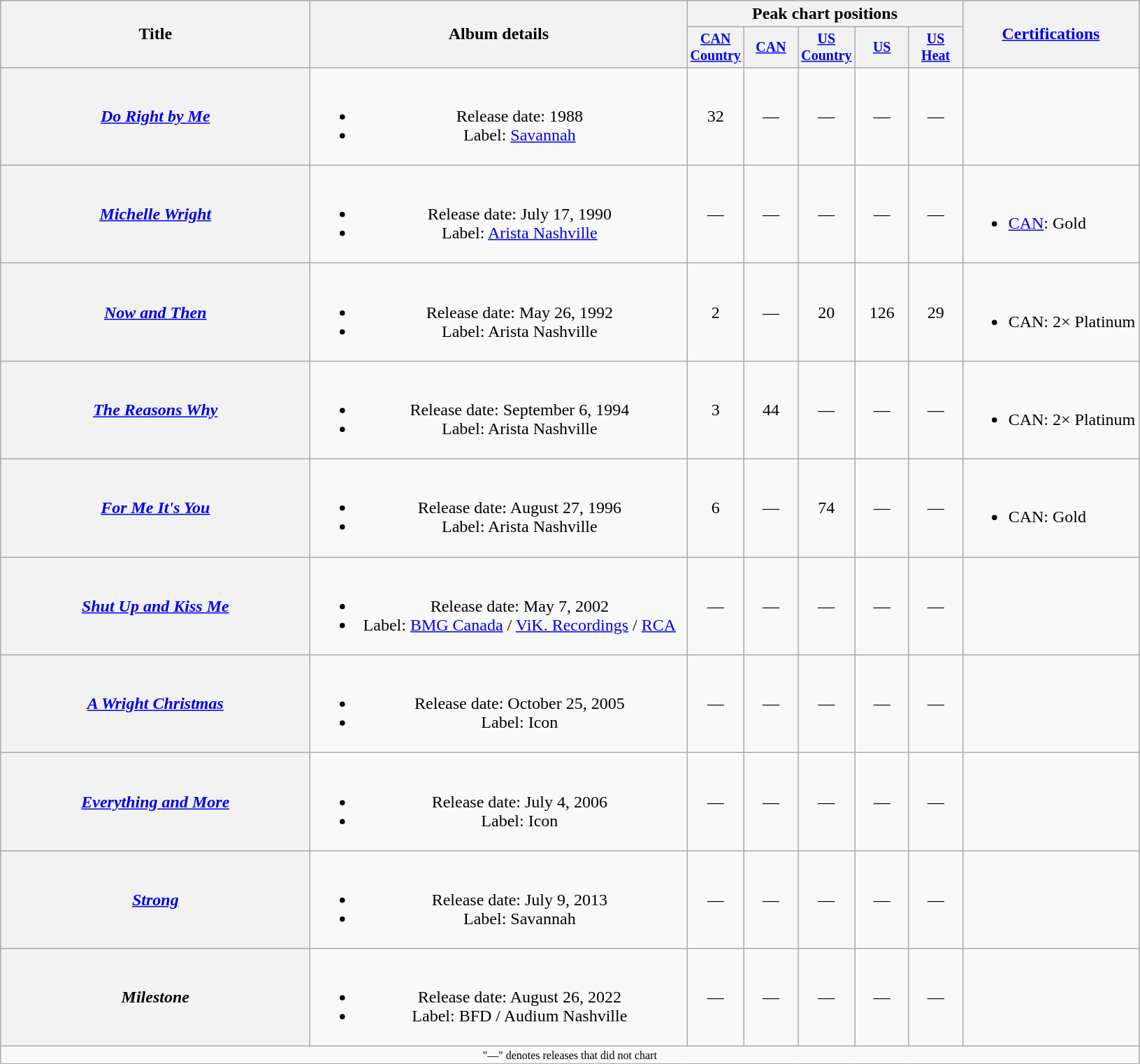<table class="wikitable plainrowheaders" style="text-align:center;">
<tr>
<th rowspan="2" style="width:18em;">Title</th>
<th rowspan="2" style="width:22em;">Album details</th>
<th colspan="5">Peak chart positions</th>
<th rowspan="2"><a href='#'>Certifications</a></th>
</tr>
<tr style="font-size:smaller;">
<th width="45"><a href='#'>CAN Country</a><br></th>
<th width="45"><a href='#'>CAN</a><br></th>
<th width="45"><a href='#'>US Country</a><br></th>
<th width="45"><a href='#'>US</a><br></th>
<th width="45"><a href='#'>US Heat</a><br></th>
</tr>
<tr>
<th scope="row"><em><a href='#'>Do Right by Me</a></em></th>
<td><br><ul><li>Release date: 1988</li><li>Label: <a href='#'>Savannah</a></li></ul></td>
<td>32</td>
<td>—</td>
<td>—</td>
<td>—</td>
<td>—</td>
<td></td>
</tr>
<tr>
<th scope="row"><em><a href='#'>Michelle Wright</a></em></th>
<td><br><ul><li>Release date: July 17, 1990</li><li>Label: <a href='#'>Arista Nashville</a></li></ul></td>
<td>—</td>
<td>—</td>
<td>—</td>
<td>—</td>
<td>—</td>
<td align="left"><br><ul><li><a href='#'>CAN</a>: Gold</li></ul></td>
</tr>
<tr>
<th scope="row"><em><a href='#'>Now and Then</a></em></th>
<td><br><ul><li>Release date: May 26, 1992</li><li>Label: Arista Nashville</li></ul></td>
<td>2</td>
<td>—</td>
<td>20</td>
<td>126</td>
<td>29</td>
<td align="left"><br><ul><li>CAN: 2× Platinum</li></ul></td>
</tr>
<tr>
<th scope="row"><em><a href='#'>The Reasons Why</a></em></th>
<td><br><ul><li>Release date: September 6, 1994</li><li>Label: Arista Nashville</li></ul></td>
<td>3</td>
<td>44</td>
<td>—</td>
<td>—</td>
<td>—</td>
<td align="left"><br><ul><li>CAN: 2× Platinum</li></ul></td>
</tr>
<tr>
<th scope="row"><em><a href='#'>For Me It's You</a></em></th>
<td><br><ul><li>Release date: August 27, 1996</li><li>Label: Arista Nashville</li></ul></td>
<td>6</td>
<td>—</td>
<td>74</td>
<td>—</td>
<td>—</td>
<td align="left"><br><ul><li>CAN: Gold</li></ul></td>
</tr>
<tr>
<th scope="row"><em><a href='#'>Shut Up and Kiss Me</a></em></th>
<td><br><ul><li>Release date: May 7, 2002</li><li>Label: <a href='#'>BMG Canada</a> / <a href='#'>ViK. Recordings</a> / <a href='#'>RCA</a></li></ul></td>
<td>—</td>
<td>—</td>
<td>—</td>
<td>—</td>
<td>—</td>
<td></td>
</tr>
<tr>
<th scope="row"><em><a href='#'>A Wright Christmas</a></em></th>
<td><br><ul><li>Release date: October 25, 2005</li><li>Label: Icon</li></ul></td>
<td>—</td>
<td>—</td>
<td>—</td>
<td>—</td>
<td>—</td>
<td></td>
</tr>
<tr>
<th scope="row"><em><a href='#'>Everything and More</a></em></th>
<td><br><ul><li>Release date: July 4, 2006</li><li>Label: Icon</li></ul></td>
<td>—</td>
<td>—</td>
<td>—</td>
<td>—</td>
<td>—</td>
<td></td>
</tr>
<tr>
<th scope="row"><em><a href='#'>Strong</a></em></th>
<td><br><ul><li>Release date: July 9, 2013</li><li>Label: Savannah</li></ul></td>
<td>—</td>
<td>—</td>
<td>—</td>
<td>—</td>
<td>—</td>
<td></td>
</tr>
<tr>
<th scope="row"><em>Milestone</em></th>
<td><br><ul><li>Release date: August 26, 2022</li><li>Label: BFD / Audium Nashville</li></ul></td>
<td>—</td>
<td>—</td>
<td>—</td>
<td>—</td>
<td>—</td>
<td></td>
</tr>
<tr>
<td colspan="8" style="font-size:8pt">"—" denotes releases that did not chart</td>
</tr>
</table>
